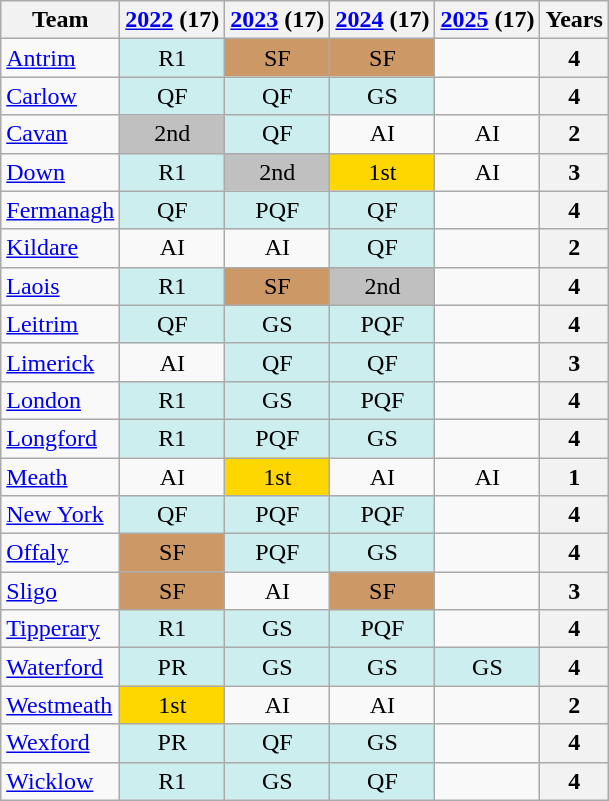<table class="wikitable sortable" style="text-align:center">
<tr>
<th>Team</th>
<th><a href='#'>2022</a> (17)</th>
<th><a href='#'>2023</a> (17)</th>
<th><a href='#'>2024</a> (17)</th>
<th><a href='#'>2025</a> (17)</th>
<th>Years</th>
</tr>
<tr>
<td align="left"> <a href='#'>Antrim</a></td>
<td bgcolor="#cceeee">R1</td>
<td bgcolor="#cc9966">SF</td>
<td bgcolor="#cc9966">SF</td>
<td></td>
<th>4</th>
</tr>
<tr>
<td align="left"> <a href='#'>Carlow</a></td>
<td bgcolor="#cceeee">QF</td>
<td bgcolor="#cceeee">QF</td>
<td bgcolor="#cceeee">GS</td>
<td></td>
<th>4</th>
</tr>
<tr>
<td align="left"> <a href='#'>Cavan</a></td>
<td bgcolor="silver">2nd</td>
<td bgcolor="#cceeee">QF</td>
<td>AI</td>
<td>AI</td>
<th>2</th>
</tr>
<tr>
<td align="left"> <a href='#'>Down</a></td>
<td bgcolor="#cceeee">R1</td>
<td bgcolor="silver">2nd</td>
<td bgcolor="gold">1st</td>
<td>AI</td>
<th>3</th>
</tr>
<tr>
<td align="left"> <a href='#'>Fermanagh</a></td>
<td bgcolor="#cceeee">QF</td>
<td bgcolor="#cceeee">PQF</td>
<td bgcolor="#cceeee">QF</td>
<td></td>
<th>4</th>
</tr>
<tr>
<td align="left"> <a href='#'>Kildare</a></td>
<td>AI</td>
<td>AI</td>
<td bgcolor="#cceeee">QF</td>
<td></td>
<th>2</th>
</tr>
<tr>
<td align="left"> <a href='#'>Laois</a></td>
<td bgcolor="#cceeee">R1</td>
<td bgcolor="#cc9966">SF</td>
<td bgcolor="silver">2nd</td>
<td></td>
<th>4</th>
</tr>
<tr>
<td align="left"> <a href='#'>Leitrim</a></td>
<td bgcolor="#cceeee">QF</td>
<td bgcolor="#cceeee">GS</td>
<td bgcolor="#cceeee">PQF</td>
<td></td>
<th>4</th>
</tr>
<tr>
<td align="left"> <a href='#'>Limerick</a></td>
<td>AI</td>
<td bgcolor="#cceeee">QF</td>
<td bgcolor="#cceeee">QF</td>
<td></td>
<th>3</th>
</tr>
<tr>
<td align="left"> <a href='#'>London</a></td>
<td bgcolor="#cceeee">R1</td>
<td bgcolor="#cceeee">GS</td>
<td bgcolor="#cceeee">PQF</td>
<td></td>
<th>4</th>
</tr>
<tr>
<td align="left"> <a href='#'>Longford</a></td>
<td bgcolor="#cceeee">R1</td>
<td bgcolor="#cceeee">PQF</td>
<td bgcolor="#cceeee">GS</td>
<td></td>
<th>4</th>
</tr>
<tr>
<td align="left"> <a href='#'>Meath</a></td>
<td>AI</td>
<td bgcolor="gold">1st</td>
<td>AI</td>
<td>AI</td>
<th>1</th>
</tr>
<tr>
<td align="left"> <a href='#'>New York</a></td>
<td bgcolor="#cceeee">QF</td>
<td bgcolor="#cceeee">PQF</td>
<td bgcolor="#cceeee">PQF</td>
<td></td>
<th>4</th>
</tr>
<tr>
<td align="left"> <a href='#'>Offaly</a></td>
<td bgcolor="#cc9966">SF</td>
<td bgcolor="#cceeee">PQF</td>
<td bgcolor="#cceeee">GS</td>
<td></td>
<th>4</th>
</tr>
<tr>
<td align="left"> <a href='#'>Sligo</a></td>
<td bgcolor="#cc9966">SF</td>
<td>AI</td>
<td bgcolor="#cc9966">SF</td>
<td></td>
<th>3</th>
</tr>
<tr>
<td align="left"> <a href='#'>Tipperary</a></td>
<td bgcolor="#cceeee">R1</td>
<td bgcolor="#cceeee">GS</td>
<td bgcolor="#cceeee">PQF</td>
<td></td>
<th>4</th>
</tr>
<tr>
<td align="left"> <a href='#'>Waterford</a></td>
<td bgcolor="#cceeee">PR</td>
<td bgcolor="#cceeee">GS</td>
<td bgcolor="#cceeee">GS</td>
<td bgcolor="#cceeee">GS</td>
<th>4</th>
</tr>
<tr>
<td align="left"> <a href='#'>Westmeath</a></td>
<td bgcolor="gold">1st</td>
<td>AI</td>
<td>AI</td>
<td></td>
<th>2</th>
</tr>
<tr>
<td align="left"> <a href='#'>Wexford</a></td>
<td bgcolor="#cceeee">PR</td>
<td bgcolor="#cceeee">QF</td>
<td bgcolor="#cceeee">GS</td>
<td></td>
<th>4</th>
</tr>
<tr>
<td align="left"> <a href='#'>Wicklow</a></td>
<td bgcolor="#cceeee">R1</td>
<td bgcolor="#cceeee">GS</td>
<td bgcolor="#cceeee">QF</td>
<td></td>
<th>4</th>
</tr>
</table>
